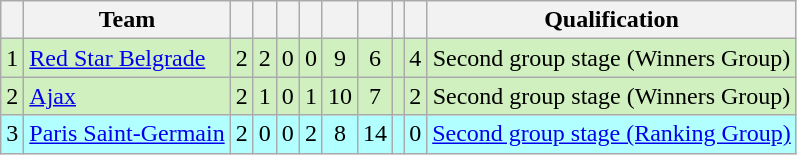<table class="wikitable" style="text-align:center">
<tr>
<th></th>
<th>Team</th>
<th></th>
<th></th>
<th></th>
<th></th>
<th></th>
<th></th>
<th></th>
<th></th>
<th>Qualification</th>
</tr>
<tr style="background:#D0F0C0;">
<td>1</td>
<td align="left"> <a href='#'>Red Star Belgrade</a></td>
<td>2</td>
<td>2</td>
<td>0</td>
<td>0</td>
<td>9</td>
<td>6</td>
<td></td>
<td>4</td>
<td>Second group stage (Winners Group)</td>
</tr>
<tr style="background:#D0F0C0;">
<td>2</td>
<td align="left"> <a href='#'>Ajax</a></td>
<td>2</td>
<td>1</td>
<td>0</td>
<td>1</td>
<td>10</td>
<td>7</td>
<td></td>
<td>2</td>
<td>Second group stage (Winners Group)</td>
</tr>
<tr style="background:#B2FFFF;">
<td>3</td>
<td align="left"> <a href='#'>Paris Saint-Germain</a></td>
<td>2</td>
<td>0</td>
<td>0</td>
<td>2</td>
<td>8</td>
<td>14</td>
<td></td>
<td>0</td>
<td><a href='#'>Second group stage (Ranking Group)</a></td>
</tr>
</table>
